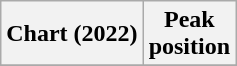<table class="wikitable sortable plainrowheaders" style="text-align:center">
<tr>
<th scope="col">Chart (2022)</th>
<th scope="col">Peak<br>position</th>
</tr>
<tr>
</tr>
</table>
